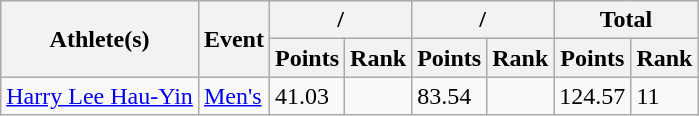<table class="wikitable">
<tr>
<th rowspan="2">Athlete(s)</th>
<th rowspan="2">Event</th>
<th colspan="2">/</th>
<th colspan="2">/</th>
<th colspan="2">Total</th>
</tr>
<tr>
<th>Points</th>
<th>Rank</th>
<th>Points</th>
<th>Rank</th>
<th>Points</th>
<th>Rank</th>
</tr>
<tr>
<td><a href='#'>Harry Lee Hau-Yin</a></td>
<td><a href='#'>Men's</a></td>
<td>41.03</td>
<td></td>
<td>83.54</td>
<td></td>
<td>124.57</td>
<td>11</td>
</tr>
</table>
